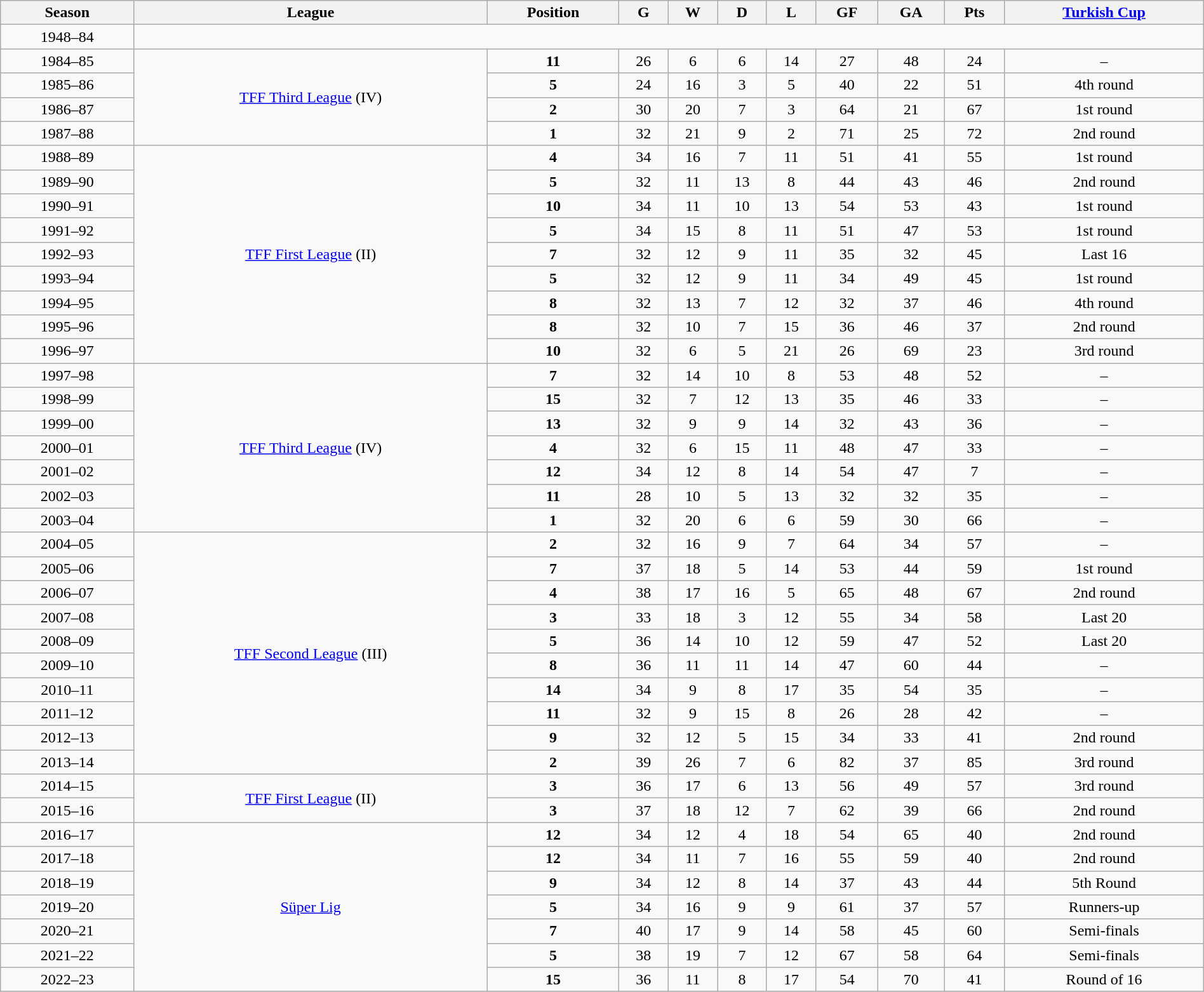<table class="wikitable collapsible collapsed" "wikitable" style="text-align:center; font-size:100%; width:100%">
<tr>
<th>Season</th>
<th>League</th>
<th>Position</th>
<th>G</th>
<th>W</th>
<th>D</th>
<th>L</th>
<th>GF</th>
<th>GA</th>
<th>Pts</th>
<th><a href='#'>Turkish Cup</a></th>
</tr>
<tr>
<td>1948–84</td>
<td colspan="12"></td>
</tr>
<tr>
<td>1984–85</td>
<td rowspan="4"><a href='#'>TFF Third League</a> (IV)</td>
<td><strong>11</strong></td>
<td>26</td>
<td>6</td>
<td>6</td>
<td>14</td>
<td>27</td>
<td>48</td>
<td>24</td>
<td>–</td>
</tr>
<tr>
<td>1985–86</td>
<td><strong>5</strong></td>
<td>24</td>
<td>16</td>
<td>3</td>
<td>5</td>
<td>40</td>
<td>22</td>
<td>51</td>
<td>4th round</td>
</tr>
<tr>
<td>1986–87</td>
<td><strong>2</strong></td>
<td>30</td>
<td>20</td>
<td>7</td>
<td>3</td>
<td>64</td>
<td>21</td>
<td>67</td>
<td>1st round</td>
</tr>
<tr>
<td>1987–88</td>
<td><strong>1</strong></td>
<td>32</td>
<td>21</td>
<td>9</td>
<td>2</td>
<td>71</td>
<td>25</td>
<td>72</td>
<td>2nd round</td>
</tr>
<tr>
<td>1988–89</td>
<td rowspan="9"><a href='#'>TFF First League</a> (II)</td>
<td><strong>4</strong></td>
<td>34</td>
<td>16</td>
<td>7</td>
<td>11</td>
<td>51</td>
<td>41</td>
<td>55</td>
<td>1st round</td>
</tr>
<tr>
<td>1989–90</td>
<td><strong>5</strong></td>
<td>32</td>
<td>11</td>
<td>13</td>
<td>8</td>
<td>44</td>
<td>43</td>
<td>46</td>
<td>2nd round</td>
</tr>
<tr>
<td>1990–91</td>
<td><strong>10</strong></td>
<td>34</td>
<td>11</td>
<td>10</td>
<td>13</td>
<td>54</td>
<td>53</td>
<td>43</td>
<td>1st round</td>
</tr>
<tr>
<td>1991–92</td>
<td><strong>5</strong></td>
<td>34</td>
<td>15</td>
<td>8</td>
<td>11</td>
<td>51</td>
<td>47</td>
<td>53</td>
<td>1st round</td>
</tr>
<tr>
<td>1992–93</td>
<td><strong>7</strong></td>
<td>32</td>
<td>12</td>
<td>9</td>
<td>11</td>
<td>35</td>
<td>32</td>
<td>45</td>
<td>Last 16</td>
</tr>
<tr>
<td>1993–94</td>
<td><strong>5</strong></td>
<td>32</td>
<td>12</td>
<td>9</td>
<td>11</td>
<td>34</td>
<td>49</td>
<td>45</td>
<td>1st round</td>
</tr>
<tr>
<td>1994–95</td>
<td><strong>8</strong></td>
<td>32</td>
<td>13</td>
<td>7</td>
<td>12</td>
<td>32</td>
<td>37</td>
<td>46</td>
<td>4th round</td>
</tr>
<tr>
<td>1995–96</td>
<td><strong>8</strong></td>
<td>32</td>
<td>10</td>
<td>7</td>
<td>15</td>
<td>36</td>
<td>46</td>
<td>37</td>
<td>2nd round</td>
</tr>
<tr>
<td>1996–97</td>
<td><strong>10</strong></td>
<td>32</td>
<td>6</td>
<td>5</td>
<td>21</td>
<td>26</td>
<td>69</td>
<td>23</td>
<td>3rd round</td>
</tr>
<tr>
<td>1997–98</td>
<td rowspan="7"><a href='#'>TFF Third League</a> (IV)</td>
<td><strong>7</strong></td>
<td>32</td>
<td>14</td>
<td>10</td>
<td>8</td>
<td>53</td>
<td>48</td>
<td>52</td>
<td>–</td>
</tr>
<tr>
<td>1998–99</td>
<td><strong>15</strong></td>
<td>32</td>
<td>7</td>
<td>12</td>
<td>13</td>
<td>35</td>
<td>46</td>
<td>33</td>
<td>–</td>
</tr>
<tr>
<td>1999–00</td>
<td><strong>13</strong></td>
<td>32</td>
<td>9</td>
<td>9</td>
<td>14</td>
<td>32</td>
<td>43</td>
<td>36</td>
<td>–</td>
</tr>
<tr>
<td>2000–01</td>
<td><strong>4</strong></td>
<td>32</td>
<td>6</td>
<td>15</td>
<td>11</td>
<td>48</td>
<td>47</td>
<td>33</td>
<td>–</td>
</tr>
<tr>
<td>2001–02</td>
<td><strong>12</strong></td>
<td>34</td>
<td>12</td>
<td>8</td>
<td>14</td>
<td>54</td>
<td>47</td>
<td>7</td>
<td>–</td>
</tr>
<tr>
<td>2002–03</td>
<td><strong>11</strong></td>
<td>28</td>
<td>10</td>
<td>5</td>
<td>13</td>
<td>32</td>
<td>32</td>
<td>35</td>
<td>–</td>
</tr>
<tr>
<td>2003–04</td>
<td><strong>1</strong></td>
<td>32</td>
<td>20</td>
<td>6</td>
<td>6</td>
<td>59</td>
<td>30</td>
<td>66</td>
<td>–</td>
</tr>
<tr>
<td>2004–05</td>
<td rowspan="10"><a href='#'>TFF Second League</a> (III)</td>
<td><strong>2</strong></td>
<td>32</td>
<td>16</td>
<td>9</td>
<td>7</td>
<td>64</td>
<td>34</td>
<td>57</td>
<td>–</td>
</tr>
<tr>
<td>2005–06</td>
<td><strong>7</strong></td>
<td>37</td>
<td>18</td>
<td>5</td>
<td>14</td>
<td>53</td>
<td>44</td>
<td>59</td>
<td>1st round</td>
</tr>
<tr>
<td>2006–07</td>
<td><strong>4</strong></td>
<td>38</td>
<td>17</td>
<td>16</td>
<td>5</td>
<td>65</td>
<td>48</td>
<td>67</td>
<td>2nd round</td>
</tr>
<tr>
<td>2007–08</td>
<td><strong>3</strong></td>
<td>33</td>
<td>18</td>
<td>3</td>
<td>12</td>
<td>55</td>
<td>34</td>
<td>58</td>
<td>Last 20</td>
</tr>
<tr>
<td>2008–09</td>
<td><strong>5</strong></td>
<td>36</td>
<td>14</td>
<td>10</td>
<td>12</td>
<td>59</td>
<td>47</td>
<td>52</td>
<td>Last 20</td>
</tr>
<tr>
<td>2009–10</td>
<td><strong>8</strong></td>
<td>36</td>
<td>11</td>
<td>11</td>
<td>14</td>
<td>47</td>
<td>60</td>
<td>44</td>
<td>–</td>
</tr>
<tr>
<td>2010–11</td>
<td><strong>14</strong></td>
<td>34</td>
<td>9</td>
<td>8</td>
<td>17</td>
<td>35</td>
<td>54</td>
<td>35</td>
<td>–</td>
</tr>
<tr>
<td>2011–12</td>
<td><strong>11</strong></td>
<td>32</td>
<td>9</td>
<td>15</td>
<td>8</td>
<td>26</td>
<td>28</td>
<td>42</td>
<td>–</td>
</tr>
<tr>
<td>2012–13</td>
<td><strong>9</strong></td>
<td>32</td>
<td>12</td>
<td>5</td>
<td>15</td>
<td>34</td>
<td>33</td>
<td>41</td>
<td>2nd round</td>
</tr>
<tr>
<td>2013–14</td>
<td><strong>2</strong></td>
<td>39</td>
<td>26</td>
<td>7</td>
<td>6</td>
<td>82</td>
<td>37</td>
<td>85</td>
<td>3rd round</td>
</tr>
<tr>
<td>2014–15</td>
<td rowspan="2"><a href='#'>TFF First League</a> (II)</td>
<td><strong>3</strong></td>
<td>36</td>
<td>17</td>
<td>6</td>
<td>13</td>
<td>56</td>
<td>49</td>
<td>57</td>
<td>3rd round</td>
</tr>
<tr>
<td>2015–16</td>
<td><strong>3</strong></td>
<td>37</td>
<td>18</td>
<td>12</td>
<td>7</td>
<td>62</td>
<td>39</td>
<td>66</td>
<td>2nd round</td>
</tr>
<tr>
<td>2016–17</td>
<td rowspan="7"><a href='#'>Süper Lig</a></td>
<td><strong>12</strong></td>
<td>34</td>
<td>12</td>
<td>4</td>
<td>18</td>
<td>54</td>
<td>65</td>
<td>40</td>
<td>2nd round</td>
</tr>
<tr>
<td>2017–18</td>
<td><strong>12</strong></td>
<td>34</td>
<td>11</td>
<td>7</td>
<td>16</td>
<td>55</td>
<td>59</td>
<td>40</td>
<td>2nd round</td>
</tr>
<tr>
<td>2018–19</td>
<td><strong>9</strong></td>
<td>34</td>
<td>12</td>
<td>8</td>
<td>14</td>
<td>37</td>
<td>43</td>
<td>44</td>
<td>5th Round</td>
</tr>
<tr>
<td>2019–20</td>
<td><strong>5</strong></td>
<td>34</td>
<td>16</td>
<td>9</td>
<td>9</td>
<td>61</td>
<td>37</td>
<td>57</td>
<td>Runners-up</td>
</tr>
<tr>
<td>2020–21</td>
<td><strong>7</strong></td>
<td>40</td>
<td>17</td>
<td>9</td>
<td>14</td>
<td>58</td>
<td>45</td>
<td>60</td>
<td>Semi-finals</td>
</tr>
<tr>
<td>2021–22</td>
<td><strong>5</strong></td>
<td>38</td>
<td>19</td>
<td>7</td>
<td>12</td>
<td>67</td>
<td>58</td>
<td>64</td>
<td>Semi-finals</td>
</tr>
<tr>
<td>2022–23</td>
<td><strong>15</strong></td>
<td>36</td>
<td>11</td>
<td>8</td>
<td>17</td>
<td>54</td>
<td>70</td>
<td>41</td>
<td>Round of 16</td>
</tr>
</table>
